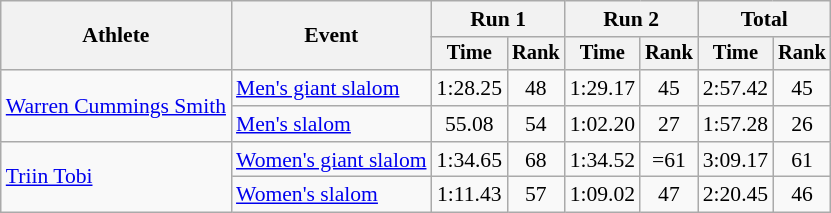<table class="wikitable" style="font-size:90%">
<tr>
<th rowspan=2>Athlete</th>
<th rowspan=2>Event</th>
<th colspan=2>Run 1</th>
<th colspan=2>Run 2</th>
<th colspan=2>Total</th>
</tr>
<tr style="font-size:95%">
<th>Time</th>
<th>Rank</th>
<th>Time</th>
<th>Rank</th>
<th>Time</th>
<th>Rank</th>
</tr>
<tr align=center>
<td align=left rowspan=2><a href='#'>Warren Cummings Smith</a></td>
<td align=left><a href='#'>Men's giant slalom</a></td>
<td>1:28.25</td>
<td>48</td>
<td>1:29.17</td>
<td>45</td>
<td>2:57.42</td>
<td>45</td>
</tr>
<tr align=center>
<td align=left><a href='#'>Men's slalom</a></td>
<td>55.08</td>
<td>54</td>
<td>1:02.20</td>
<td>27</td>
<td>1:57.28</td>
<td>26</td>
</tr>
<tr align=center>
<td align=left rowspan=2><a href='#'>Triin Tobi</a></td>
<td align=left><a href='#'>Women's giant slalom</a></td>
<td>1:34.65</td>
<td>68</td>
<td>1:34.52</td>
<td>=61</td>
<td>3:09.17</td>
<td>61</td>
</tr>
<tr align=center>
<td align=left><a href='#'>Women's slalom</a></td>
<td>1:11.43</td>
<td>57</td>
<td>1:09.02</td>
<td>47</td>
<td>2:20.45</td>
<td>46</td>
</tr>
</table>
